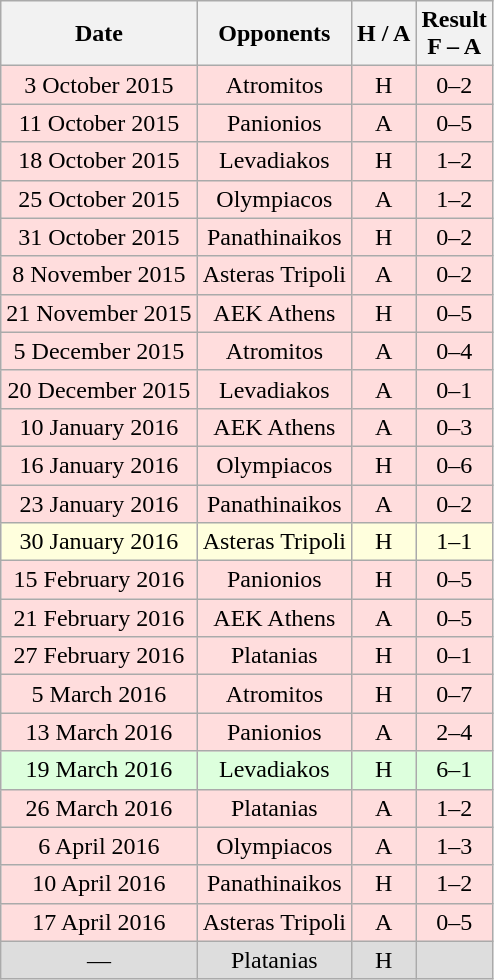<table class="wikitable" style="text-align:center">
<tr>
<th>Date</th>
<th>Opponents</th>
<th>H / A</th>
<th>Result<br>F – A</th>
</tr>
<tr bgcolor="#ffdddd">
<td>3 October 2015</td>
<td>Atromitos</td>
<td>H</td>
<td>0–2</td>
</tr>
<tr bgcolor="#ffdddd">
<td>11 October 2015</td>
<td>Panionios</td>
<td>A</td>
<td>0–5</td>
</tr>
<tr bgcolor="#ffdddd">
<td>18 October 2015</td>
<td>Levadiakos</td>
<td>H</td>
<td>1–2</td>
</tr>
<tr bgcolor="#ffdddd">
<td>25 October 2015</td>
<td>Olympiacos</td>
<td>A</td>
<td>1–2</td>
</tr>
<tr bgcolor="#ffdddd">
<td>31 October 2015</td>
<td>Panathinaikos</td>
<td>H</td>
<td>0–2</td>
</tr>
<tr bgcolor="#ffdddd">
<td>8 November 2015</td>
<td>Asteras Tripoli</td>
<td>A</td>
<td>0–2</td>
</tr>
<tr bgcolor="#ffdddd">
<td>21 November 2015</td>
<td>AEK Athens</td>
<td>H</td>
<td>0–5</td>
</tr>
<tr bgcolor="#ffdddd">
<td>5 December 2015</td>
<td>Atromitos</td>
<td>A</td>
<td>0–4</td>
</tr>
<tr bgcolor="#ffdddd">
<td>20 December 2015</td>
<td>Levadiakos</td>
<td>A</td>
<td>0–1</td>
</tr>
<tr bgcolor="#ffdddd">
<td>10 January 2016</td>
<td>AEK Athens</td>
<td>A</td>
<td>0–3</td>
</tr>
<tr bgcolor="#ffdddd">
<td>16 January 2016</td>
<td>Olympiacos</td>
<td>H</td>
<td>0–6</td>
</tr>
<tr bgcolor="#ffdddd">
<td>23 January 2016</td>
<td>Panathinaikos</td>
<td>A</td>
<td>0–2</td>
</tr>
<tr bgcolor="#ffffdd">
<td>30 January 2016</td>
<td>Asteras Tripoli</td>
<td>H</td>
<td>1–1</td>
</tr>
<tr bgcolor="#ffdddd">
<td>15 February 2016</td>
<td>Panionios</td>
<td>H</td>
<td>0–5</td>
</tr>
<tr bgcolor="#ffdddd">
<td>21 February 2016</td>
<td>AEK Athens</td>
<td>A</td>
<td>0–5</td>
</tr>
<tr bgcolor="#ffdddd">
<td>27 February 2016</td>
<td>Platanias</td>
<td>H</td>
<td>0–1</td>
</tr>
<tr bgcolor="#ffdddd">
<td>5 March 2016</td>
<td>Atromitos</td>
<td>H</td>
<td>0–7</td>
</tr>
<tr bgcolor="#ffdddd">
<td>13 March 2016</td>
<td>Panionios</td>
<td>A</td>
<td>2–4</td>
</tr>
<tr bgcolor="#ddffdd">
<td>19 March 2016</td>
<td>Levadiakos</td>
<td>H</td>
<td>6–1</td>
</tr>
<tr bgcolor="#ffdddd">
<td>26 March 2016</td>
<td>Platanias</td>
<td>A</td>
<td>1–2</td>
</tr>
<tr bgcolor="#ffdddd">
<td>6 April 2016</td>
<td>Olympiacos</td>
<td>A</td>
<td>1–3</td>
</tr>
<tr bgcolor="#ffdddd">
<td>10 April 2016</td>
<td>Panathinaikos</td>
<td>H</td>
<td>1–2</td>
</tr>
<tr bgcolor="#ffdddd">
<td>17 April 2016</td>
<td>Asteras Tripoli</td>
<td>A</td>
<td>0–5</td>
</tr>
<tr bgcolor="#dddddd">
<td>—</td>
<td>Platanias</td>
<td>H</td>
<td></td>
</tr>
</table>
